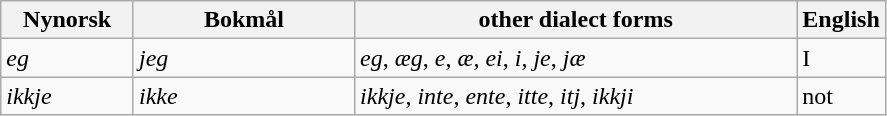<table class="wikitable">
<tr>
<th width="15%">Nynorsk</th>
<th width="25%">Bokmål</th>
<th width="50%">other dialect forms</th>
<th width="10%">English</th>
</tr>
<tr>
<td><em>eg</em></td>
<td><em>jeg</em></td>
<td><em>eg</em>, <em>æg</em>, <em>e</em>, <em>æ</em>, <em>ei</em>, <em>i</em>, <em>je</em>, <em>jæ</em></td>
<td>I</td>
</tr>
<tr>
<td><em>ikkje</em></td>
<td><em>ikke</em></td>
<td><em>ikkje</em>, <em>inte</em>, <em>ente</em>, <em>itte</em>, <em>itj</em>, <em>ikkji</em></td>
<td>not</td>
</tr>
</table>
